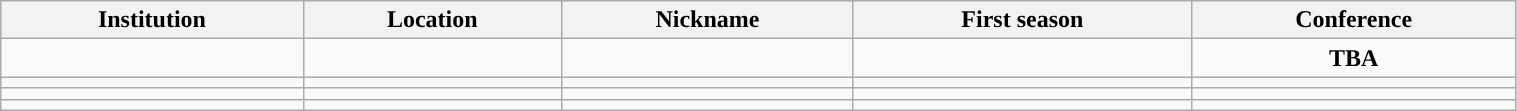<table class="sortable wikitable" width =80%>
<tr>
<th>Institution</th>
<th>Location</th>
<th>Nickname</th>
<th>First season</th>
<th>Conference</th>
</tr>
<tr align="center">
<td><strong><a href='#'></a></strong></td>
<td><strong><a href='#'></a></strong></td>
<td><strong><a href='#'></a></strong></td>
<td><strong><a href='#'></a></strong></td>
<td><strong>TBA</strong></td>
</tr>
<tr align="center">
<td><strong><a href='#'></a></strong></td>
<td><strong><a href='#'></a></strong></td>
<td><strong><a href='#'></a></strong></td>
<td><strong></strong></td>
<td><strong><a href='#'></a></strong></td>
</tr>
<tr align="center">
<td><strong><a href='#'></a></strong></td>
<td><strong><a href='#'></a></strong></td>
<td><strong><a href='#'></a></strong></td>
<td><strong><a href='#'></a></strong></td>
<td><strong><a href='#'></a></strong></td>
</tr>
<tr align="center">
<td><strong><a href='#'></a></strong></td>
<td><strong><a href='#'></a></strong></td>
<td><strong><a href='#'></a></strong></td>
<td><strong></strong></td>
<td><strong><a href='#'></a></strong></td>
</tr>
</table>
